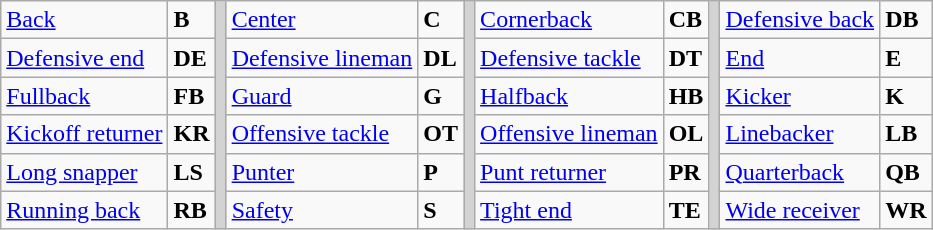<table class="wikitable">
<tr>
<td><a href='#'>Back</a></td>
<td><strong>B</strong></td>
<td rowSpan="6" style="background-color:lightgrey;"></td>
<td><a href='#'>Center</a></td>
<td><strong>C</strong></td>
<td rowSpan="6" style="background-color:lightgrey;"></td>
<td><a href='#'>Cornerback</a></td>
<td><strong>CB</strong></td>
<td rowSpan="6" style="background-color:lightgrey;"></td>
<td><a href='#'>Defensive back</a></td>
<td><strong>DB</strong></td>
</tr>
<tr>
<td><a href='#'>Defensive end</a></td>
<td><strong>DE</strong></td>
<td><a href='#'>Defensive lineman</a></td>
<td><strong>DL</strong></td>
<td><a href='#'>Defensive tackle</a></td>
<td><strong>DT</strong></td>
<td><a href='#'>End</a></td>
<td><strong>E</strong></td>
</tr>
<tr>
<td><a href='#'>Fullback</a></td>
<td><strong>FB</strong></td>
<td><a href='#'>Guard</a></td>
<td><strong>G</strong></td>
<td><a href='#'>Halfback</a></td>
<td><strong>HB</strong></td>
<td><a href='#'>Kicker</a></td>
<td><strong>K</strong></td>
</tr>
<tr>
<td><a href='#'>Kickoff returner</a></td>
<td><strong>KR</strong></td>
<td><a href='#'>Offensive tackle</a></td>
<td><strong>OT</strong></td>
<td><a href='#'>Offensive lineman</a></td>
<td><strong>OL</strong></td>
<td><a href='#'>Linebacker</a></td>
<td><strong>LB</strong></td>
</tr>
<tr>
<td><a href='#'>Long snapper</a></td>
<td><strong>LS</strong></td>
<td><a href='#'>Punter</a></td>
<td><strong>P</strong></td>
<td><a href='#'>Punt returner</a></td>
<td><strong>PR</strong></td>
<td><a href='#'>Quarterback</a></td>
<td><strong>QB</strong></td>
</tr>
<tr>
<td><a href='#'>Running back</a></td>
<td><strong>RB</strong></td>
<td><a href='#'>Safety</a></td>
<td><strong>S</strong></td>
<td><a href='#'>Tight end</a></td>
<td><strong>TE</strong></td>
<td><a href='#'>Wide receiver</a></td>
<td><strong>WR</strong></td>
</tr>
</table>
